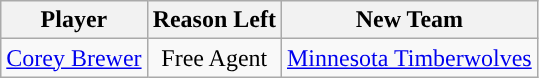<table class="wikitable sortable sortable">
<tr>
<th>Player</th>
<th>Reason Left</th>
<th>New Team</th>
</tr>
<tr style="text-align: center">
<td><a href='#'>Corey Brewer</a></td>
<td>Free Agent</td>
<td><a href='#'>Minnesota Timberwolves</a></td>
</tr>
</table>
